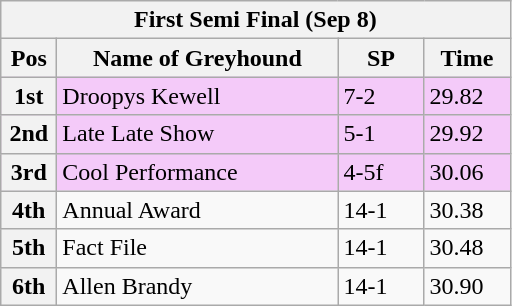<table class="wikitable">
<tr>
<th colspan="6">First Semi Final (Sep 8)</th>
</tr>
<tr>
<th width=30>Pos</th>
<th width=180>Name of Greyhound</th>
<th width=50>SP</th>
<th width=50>Time</th>
</tr>
<tr style="background: #f4caf9;">
<th>1st</th>
<td>Droopys Kewell</td>
<td>7-2</td>
<td>29.82</td>
</tr>
<tr style="background: #f4caf9;">
<th>2nd</th>
<td>Late Late Show</td>
<td>5-1</td>
<td>29.92</td>
</tr>
<tr style="background: #f4caf9;">
<th>3rd</th>
<td>Cool Performance</td>
<td>4-5f</td>
<td>30.06</td>
</tr>
<tr>
<th>4th</th>
<td>Annual Award</td>
<td>14-1</td>
<td>30.38</td>
</tr>
<tr>
<th>5th</th>
<td>Fact File</td>
<td>14-1</td>
<td>30.48</td>
</tr>
<tr>
<th>6th</th>
<td>Allen Brandy</td>
<td>14-1</td>
<td>30.90</td>
</tr>
</table>
